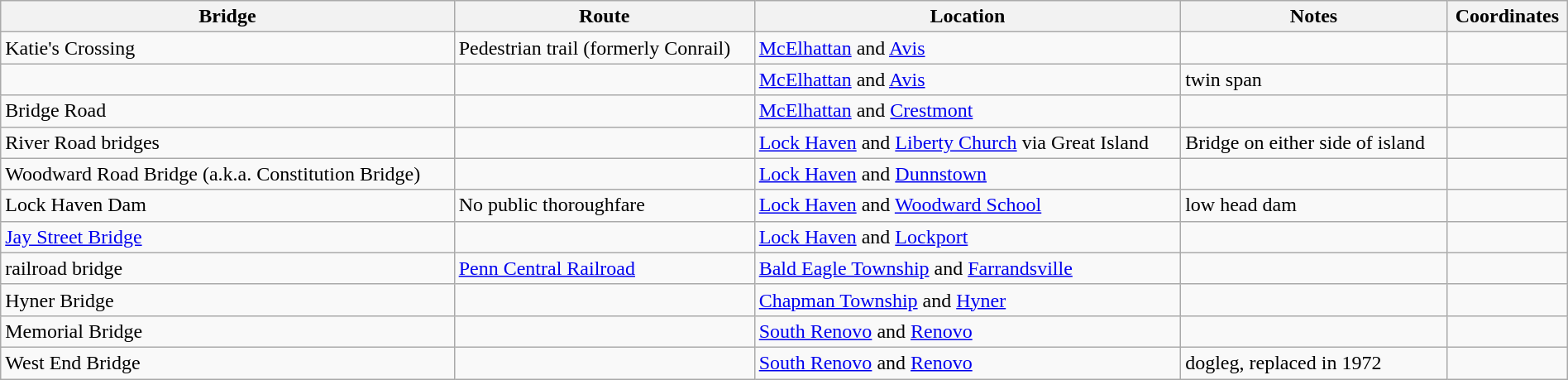<table class="wikitable" style="width:100%">
<tr>
<th>Bridge</th>
<th>Route</th>
<th>Location</th>
<th>Notes</th>
<th>Coordinates</th>
</tr>
<tr>
<td>Katie's Crossing</td>
<td>Pedestrian trail (formerly Conrail)</td>
<td><a href='#'>McElhattan</a> and <a href='#'>Avis</a></td>
<td></td>
<td></td>
</tr>
<tr>
<td></td>
<td></td>
<td><a href='#'>McElhattan</a> and <a href='#'>Avis</a></td>
<td>twin span</td>
<td></td>
</tr>
<tr>
<td>Bridge Road</td>
<td></td>
<td><a href='#'>McElhattan</a> and <a href='#'>Crestmont</a></td>
<td></td>
<td></td>
</tr>
<tr>
<td>River Road bridges</td>
<td></td>
<td><a href='#'>Lock Haven</a> and <a href='#'>Liberty Church</a> via Great Island</td>
<td>Bridge on either side of island</td>
<td></td>
</tr>
<tr>
<td>Woodward Road Bridge  (a.k.a. Constitution Bridge)</td>
<td></td>
<td><a href='#'>Lock Haven</a> and <a href='#'>Dunnstown</a></td>
<td></td>
<td></td>
</tr>
<tr>
<td>Lock Haven Dam</td>
<td>No public thoroughfare</td>
<td><a href='#'>Lock Haven</a> and <a href='#'>Woodward School</a></td>
<td>low head dam</td>
<td></td>
</tr>
<tr>
<td><a href='#'>Jay Street Bridge</a></td>
<td></td>
<td><a href='#'>Lock Haven</a> and <a href='#'>Lockport</a></td>
<td></td>
<td></td>
</tr>
<tr>
<td>railroad bridge</td>
<td><a href='#'>Penn Central Railroad</a></td>
<td><a href='#'>Bald Eagle Township</a> and <a href='#'>Farrandsville</a></td>
<td></td>
<td></td>
</tr>
<tr>
<td>Hyner Bridge</td>
<td></td>
<td><a href='#'>Chapman Township</a> and <a href='#'>Hyner</a></td>
<td></td>
<td></td>
</tr>
<tr>
<td>Memorial Bridge</td>
<td></td>
<td><a href='#'>South Renovo</a> and <a href='#'>Renovo</a></td>
<td></td>
<td></td>
</tr>
<tr>
<td>West End Bridge</td>
<td></td>
<td><a href='#'>South Renovo</a> and <a href='#'>Renovo</a></td>
<td>dogleg, replaced in 1972</td>
<td></td>
</tr>
</table>
